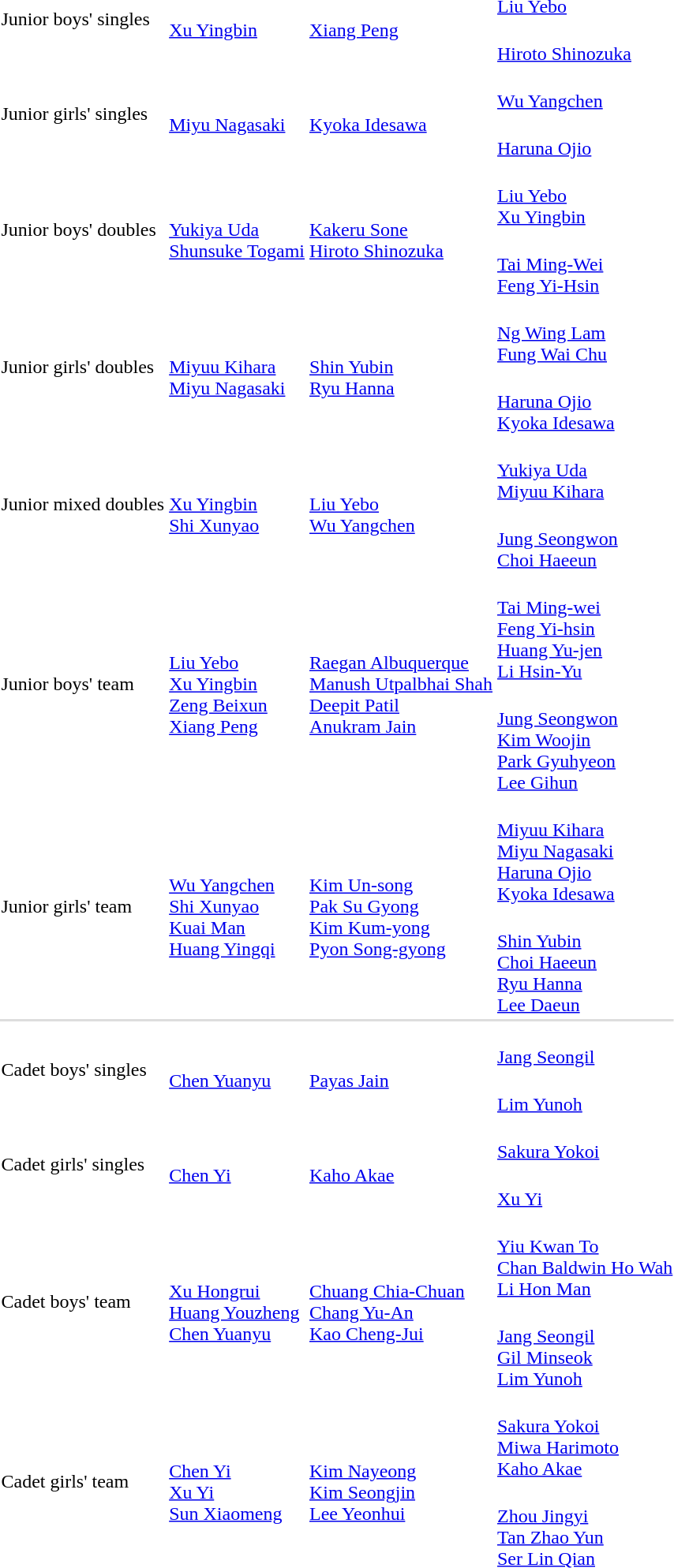<table>
<tr>
<td rowspan=2>Junior boys' singles</td>
<td rowspan=2><br><a href='#'>Xu Yingbin</a></td>
<td rowspan=2><br><a href='#'>Xiang Peng</a></td>
<td><br><a href='#'>Liu Yebo</a></td>
</tr>
<tr>
<td><br><a href='#'>Hiroto Shinozuka</a></td>
</tr>
<tr>
<td rowspan=2>Junior girls' singles</td>
<td rowspan=2><br><a href='#'>Miyu Nagasaki</a></td>
<td rowspan=2><br><a href='#'>Kyoka Idesawa</a></td>
<td><br><a href='#'>Wu Yangchen</a></td>
</tr>
<tr>
<td><br><a href='#'>Haruna Ojio</a></td>
</tr>
<tr>
<td rowspan=2>Junior boys' doubles</td>
<td rowspan=2><br><a href='#'>Yukiya Uda</a><br><a href='#'>Shunsuke Togami</a></td>
<td rowspan=2><br><a href='#'>Kakeru Sone</a><br><a href='#'>Hiroto Shinozuka</a></td>
<td><br><a href='#'>Liu Yebo</a><br><a href='#'>Xu Yingbin</a></td>
</tr>
<tr>
<td><br><a href='#'>Tai Ming-Wei</a><br><a href='#'>Feng Yi-Hsin</a></td>
</tr>
<tr>
<td rowspan=2>Junior girls' doubles</td>
<td rowspan=2><br><a href='#'>Miyuu Kihara</a><br><a href='#'>Miyu Nagasaki</a></td>
<td rowspan=2><br><a href='#'>Shin Yubin</a><br><a href='#'>Ryu Hanna</a></td>
<td><br><a href='#'>Ng Wing Lam</a><br><a href='#'>Fung Wai Chu</a></td>
</tr>
<tr>
<td><br><a href='#'>Haruna Ojio</a><br><a href='#'>Kyoka Idesawa</a></td>
</tr>
<tr>
<td rowspan=2>Junior mixed doubles</td>
<td rowspan=2><br><a href='#'>Xu Yingbin</a><br><a href='#'>Shi Xunyao</a></td>
<td rowspan=2><br><a href='#'>Liu Yebo</a><br><a href='#'>Wu Yangchen</a></td>
<td><br><a href='#'>Yukiya Uda</a><br><a href='#'>Miyuu Kihara</a></td>
</tr>
<tr>
<td><br><a href='#'>Jung Seongwon</a><br><a href='#'>Choi Haeeun</a></td>
</tr>
<tr>
<td rowspan=2>Junior boys' team</td>
<td rowspan=2><br><a href='#'>Liu Yebo</a><br><a href='#'>Xu Yingbin</a><br><a href='#'>Zeng Beixun</a><br><a href='#'>Xiang Peng</a></td>
<td rowspan=2><br><a href='#'>Raegan Albuquerque</a><br><a href='#'>Manush Utpalbhai Shah</a><br><a href='#'>Deepit Patil</a><br><a href='#'>Anukram Jain</a></td>
<td><br><a href='#'>Tai Ming-wei</a><br><a href='#'>Feng Yi-hsin</a><br><a href='#'>Huang Yu-jen</a><br><a href='#'>Li Hsin-Yu</a></td>
</tr>
<tr>
<td><br><a href='#'>Jung Seongwon</a><br><a href='#'>Kim Woojin</a><br><a href='#'>Park Gyuhyeon</a><br><a href='#'>Lee Gihun</a></td>
</tr>
<tr>
<td rowspan=2>Junior girls' team</td>
<td rowspan=2><br><a href='#'>Wu Yangchen</a><br><a href='#'>Shi Xunyao</a><br><a href='#'>Kuai Man</a><br><a href='#'>Huang Yingqi</a></td>
<td rowspan=2><br><a href='#'>Kim Un-song</a><br><a href='#'>Pak Su Gyong</a><br><a href='#'>Kim Kum-yong</a><br><a href='#'>Pyon Song-gyong</a></td>
<td><br><a href='#'>Miyuu Kihara</a><br><a href='#'>Miyu Nagasaki</a><br><a href='#'>Haruna Ojio</a><br><a href='#'>Kyoka Idesawa</a></td>
</tr>
<tr>
<td><br><a href='#'>Shin Yubin</a><br><a href='#'>Choi Haeeun</a><br><a href='#'>Ryu Hanna</a><br><a href='#'>Lee Daeun</a></td>
</tr>
<tr style="background:#dddddd;">
<td colspan=7></td>
</tr>
<tr>
<td rowspan=2>Cadet boys' singles</td>
<td rowspan=2><br><a href='#'>Chen Yuanyu</a></td>
<td rowspan=2><br><a href='#'>Payas Jain</a></td>
<td><br><a href='#'>Jang Seongil</a></td>
</tr>
<tr>
<td><br><a href='#'>Lim Yunoh</a></td>
</tr>
<tr>
<td rowspan=2>Cadet girls' singles</td>
<td rowspan=2><br><a href='#'>Chen Yi</a></td>
<td rowspan=2><br><a href='#'>Kaho Akae</a></td>
<td><br><a href='#'>Sakura Yokoi</a></td>
</tr>
<tr>
<td><br><a href='#'>Xu Yi</a></td>
</tr>
<tr>
<td rowspan=2>Cadet boys' team</td>
<td rowspan=2><br><a href='#'>Xu Hongrui</a><br><a href='#'>Huang Youzheng</a><br><a href='#'>Chen Yuanyu</a></td>
<td rowspan=2><br><a href='#'>Chuang Chia-Chuan</a><br><a href='#'>Chang Yu-An</a><br><a href='#'>Kao Cheng-Jui</a></td>
<td><br><a href='#'>Yiu Kwan To</a><br><a href='#'>Chan Baldwin Ho Wah </a><br><a href='#'>Li Hon Man</a></td>
</tr>
<tr>
<td><br><a href='#'>Jang Seongil</a><br><a href='#'>Gil Minseok</a><br><a href='#'>Lim Yunoh</a></td>
</tr>
<tr>
<td rowspan=2>Cadet girls' team</td>
<td rowspan=2><br><a href='#'>Chen Yi</a><br><a href='#'>Xu Yi</a><br><a href='#'>Sun Xiaomeng</a></td>
<td rowspan=2><br><a href='#'>Kim Nayeong</a><br><a href='#'>Kim Seongjin</a><br><a href='#'>Lee Yeonhui</a></td>
<td><br><a href='#'>Sakura Yokoi</a><br><a href='#'>Miwa Harimoto</a><br><a href='#'>Kaho Akae</a></td>
</tr>
<tr>
<td><br><a href='#'>Zhou Jingyi</a><br><a href='#'>Tan Zhao Yun</a><br><a href='#'>Ser Lin Qian</a></td>
</tr>
</table>
